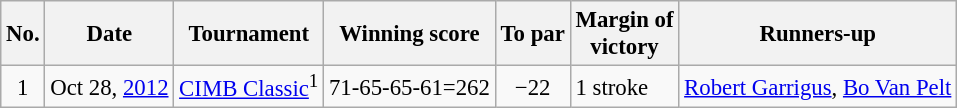<table class="wikitable" style="font-size:95%;">
<tr>
<th>No.</th>
<th>Date</th>
<th>Tournament</th>
<th>Winning score</th>
<th>To par</th>
<th>Margin of<br>victory</th>
<th>Runners-up</th>
</tr>
<tr>
<td align=center>1</td>
<td align=right>Oct 28, <a href='#'>2012</a></td>
<td><a href='#'>CIMB Classic</a><sup>1</sup></td>
<td>71-65-65-61=262</td>
<td align=center>−22</td>
<td>1 stroke</td>
<td> <a href='#'>Robert Garrigus</a>,  <a href='#'>Bo Van Pelt</a></td>
</tr>
</table>
